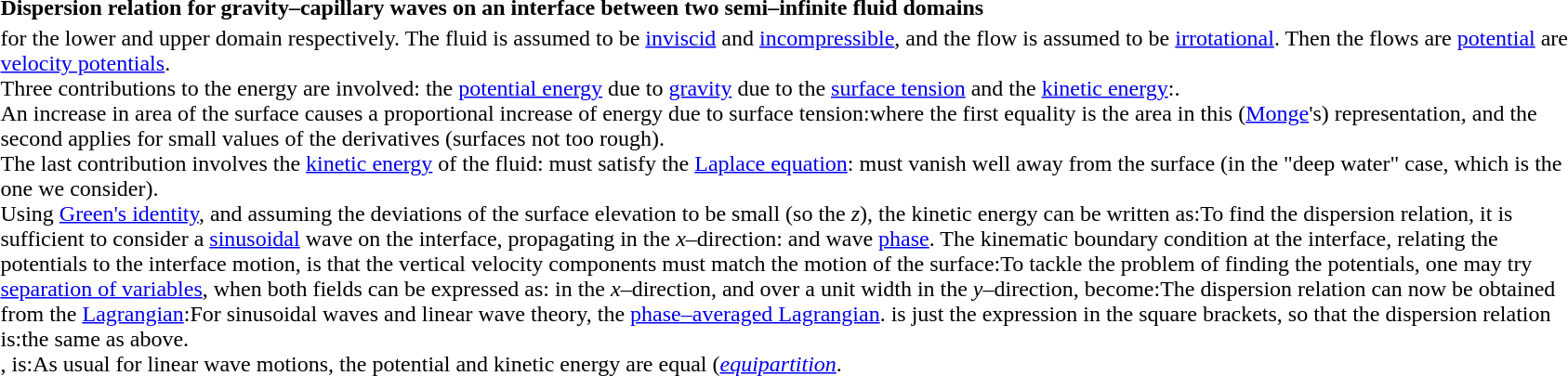<table class="toccolours collapsible collapsed" width="90%" style="text-align:left">
<tr>
<th>Dispersion relation for gravity–capillary waves on an interface between two semi–infinite fluid domains</th>
</tr>
<tr>
<td> for the lower and upper domain respectively. The fluid is assumed to be <a href='#'>inviscid</a> and <a href='#'>incompressible</a>, and the flow is assumed to be <a href='#'>irrotational</a>. Then the flows are <a href='#'>potential</a> are <a href='#'>velocity potentials</a>.<br>Three contributions to the energy are involved: the <a href='#'>potential energy</a> due to <a href='#'>gravity</a> due to the <a href='#'>surface tension</a> and the <a href='#'>kinetic energy</a>:.<br>An increase in area of the surface causes a proportional increase of energy due to surface tension:where the first equality is the area in this (<a href='#'>Monge</a>'s) representation, and the second
applies for small values of the derivatives (surfaces not too rough).<br>The last contribution involves the <a href='#'>kinetic energy</a> of the fluid: must satisfy the <a href='#'>Laplace equation</a>: must vanish well away from the surface (in the "deep water" case, which is the one we consider).<br>Using <a href='#'>Green's identity</a>, and assuming the deviations of the surface elevation to be small (so the <em>z</em>), the kinetic energy can be written as:To find the dispersion relation, it is sufficient to consider a <a href='#'>sinusoidal</a> wave on the interface, propagating in the <em>x</em>–direction: and wave <a href='#'>phase</a>. The kinematic boundary condition at the interface, relating the potentials to the interface motion, is that the vertical velocity components must match the motion of the surface:To tackle the problem of finding the potentials, one may try <a href='#'>separation of variables</a>, when both fields can be expressed as: in the <em>x</em>–direction, and over a unit width in the <em>y</em>–direction, become:The dispersion relation can now be obtained from the <a href='#'>Lagrangian</a>:For sinusoidal waves and linear wave theory, the <a href='#'>phase–averaged Lagrangian</a>. is just the expression in the square brackets, so that the dispersion relation is:the same as above.<br>, is:As usual for linear wave motions, the potential and kinetic energy are equal (<em><a href='#'>equipartition</a></em>.</td>
</tr>
</table>
